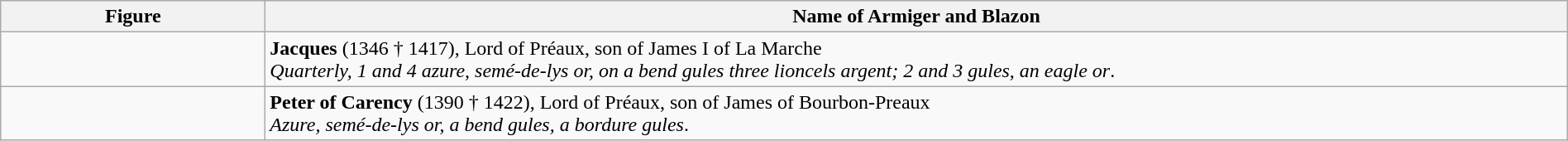<table class=wikitable width="100%">
<tr valign=top align=center>
<th width="206">Figure</th>
<th>Name of Armiger and Blazon</th>
</tr>
<tr valign=top>
<td align=center></td>
<td><strong>Jacques</strong> (1346 † 1417), Lord of Préaux, son of James I of La Marche<br><em>Quarterly, 1 and 4 azure, semé-de-lys or, on a bend gules three lioncels argent; 2 and 3 gules, an eagle or</em>.</td>
</tr>
<tr valign=top>
<td align=center></td>
<td><strong>Peter of Carency</strong> (1390 † 1422), Lord of Préaux, son of James of Bourbon-Preaux<br><em>Azure, semé-de-lys or, a bend gules, a bordure gules</em>.</td>
</tr>
</table>
